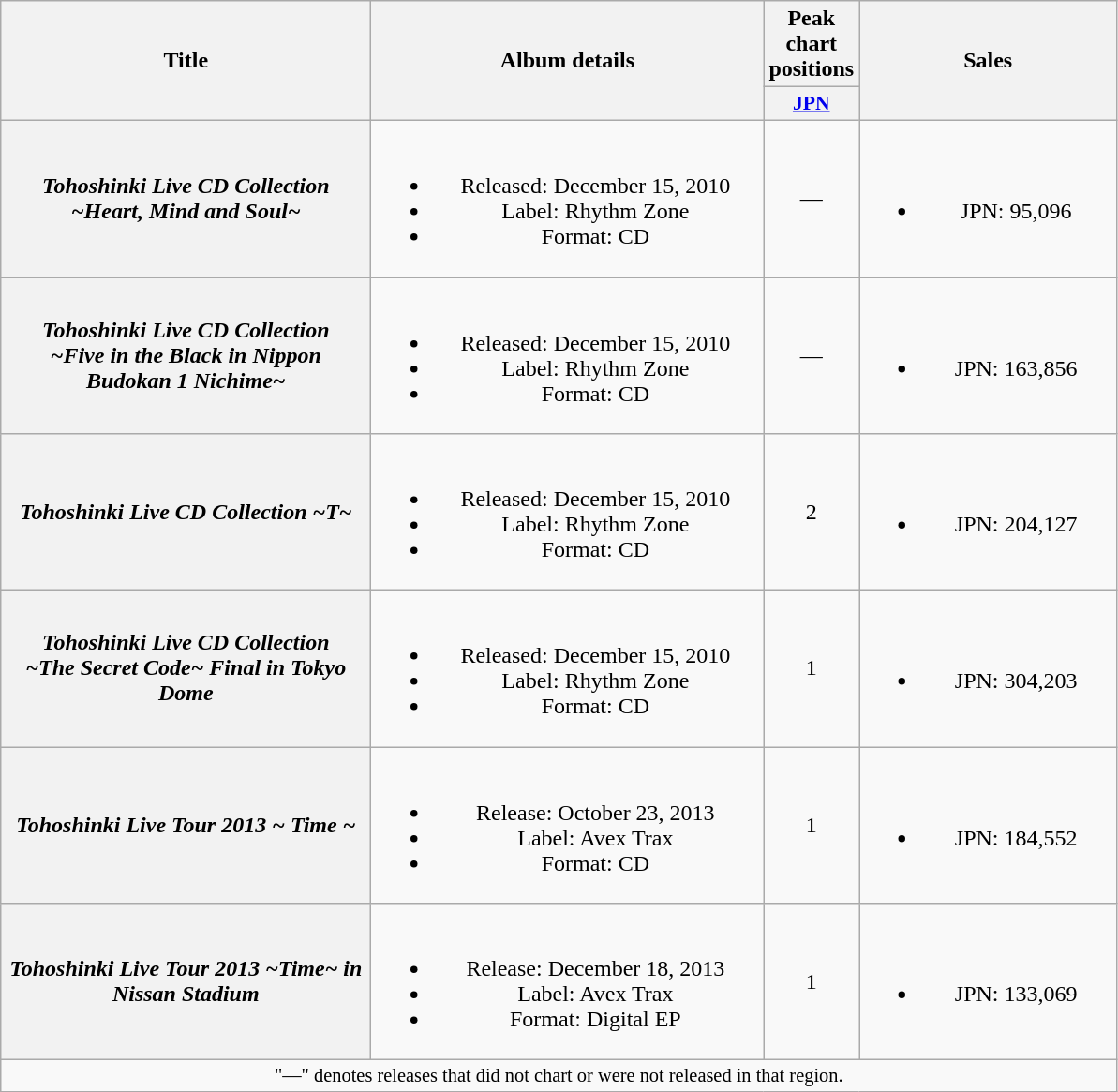<table class="wikitable plainrowheaders" style="text-align:center;">
<tr>
<th scope="col" rowspan="2" style="width:16em;">Title</th>
<th scope="col" rowspan="2" style="width:17em;">Album details</th>
<th scope="col" colspan="1">Peak chart positions</th>
<th scope="col" rowspan="2" style="width:11em;">Sales</th>
</tr>
<tr>
<th scope="col" style="width:3em;font-size:90%;"><a href='#'>JPN</a><br></th>
</tr>
<tr>
<th scope="row"><em>Tohoshinki Live CD Collection<br>~Heart, Mind and Soul~</em></th>
<td><br><ul><li>Released: December 15, 2010</li><li>Label: Rhythm Zone</li><li>Format: CD</li></ul></td>
<td>—</td>
<td><br><ul><li>JPN: 95,096</li></ul></td>
</tr>
<tr>
<th scope="row"><em>Tohoshinki Live CD Collection<br>~Five in the Black in Nippon Budokan 1 Nichime~</em></th>
<td><br><ul><li>Released: December 15, 2010</li><li>Label: Rhythm Zone</li><li>Format: CD</li></ul></td>
<td>—</td>
<td><br><ul><li>JPN: 163,856</li></ul></td>
</tr>
<tr>
<th scope="row"><em>Tohoshinki Live CD Collection ~T~</em></th>
<td><br><ul><li>Released: December 15, 2010</li><li>Label: Rhythm Zone</li><li>Format: CD</li></ul></td>
<td>2</td>
<td><br><ul><li>JPN: 204,127</li></ul></td>
</tr>
<tr>
<th scope="row"><em>Tohoshinki Live CD Collection<br>~The Secret Code~ Final in Tokyo Dome</em></th>
<td><br><ul><li>Released: December 15, 2010</li><li>Label: Rhythm Zone</li><li>Format: CD</li></ul></td>
<td>1</td>
<td><br><ul><li>JPN: 304,203</li></ul></td>
</tr>
<tr>
<th scope="row"><em>Tohoshinki Live Tour 2013 ~ Time ~</em></th>
<td><br><ul><li>Release: October 23, 2013</li><li>Label: Avex Trax</li><li>Format: CD</li></ul></td>
<td>1</td>
<td><br><ul><li>JPN: 184,552</li></ul></td>
</tr>
<tr>
<th scope="row"><em>Tohoshinki Live Tour 2013 ~Time~ in Nissan Stadium</em></th>
<td><br><ul><li>Release: December 18, 2013</li><li>Label: Avex Trax</li><li>Format: Digital EP</li></ul></td>
<td>1</td>
<td><br><ul><li>JPN: 133,069</li></ul></td>
</tr>
<tr>
<td colspan="12" style="font-size:85%">"—" denotes releases that did not chart or were not released in that region.</td>
</tr>
</table>
